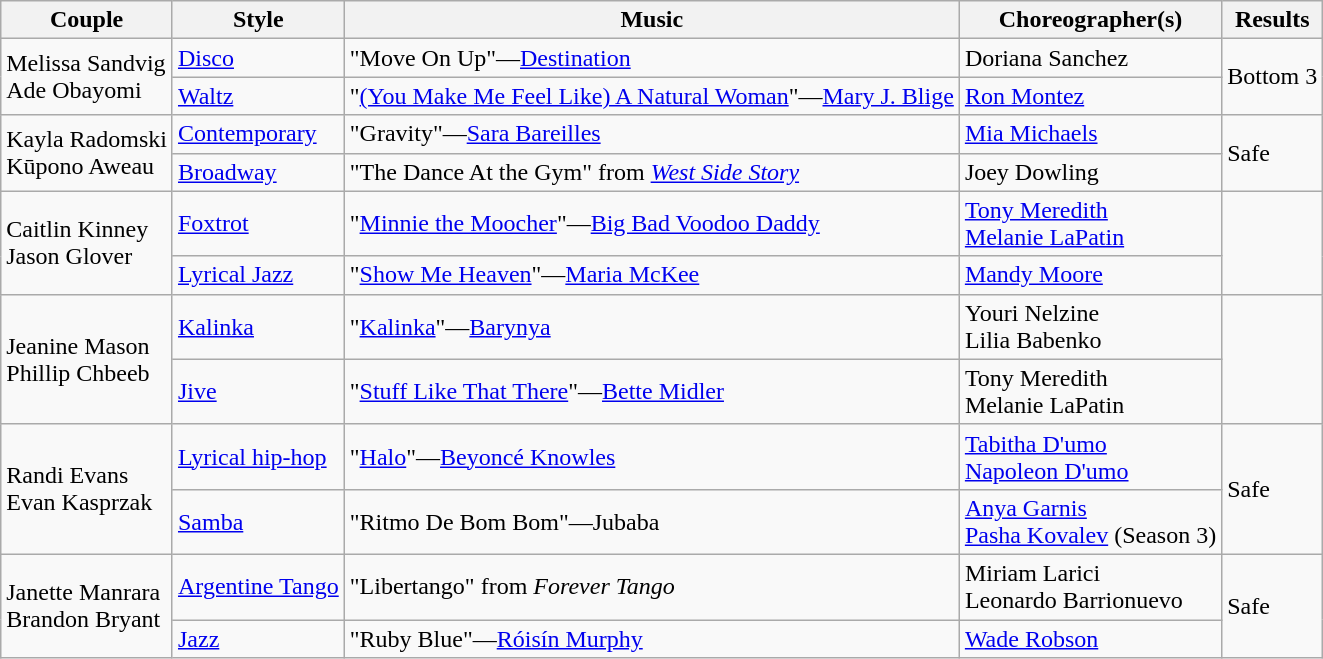<table class="wikitable">
<tr>
<th>Couple</th>
<th>Style</th>
<th>Music</th>
<th>Choreographer(s)</th>
<th>Results</th>
</tr>
<tr>
<td rowspan="2">Melissa Sandvig<br>Ade Obayomi</td>
<td><a href='#'>Disco</a></td>
<td>"Move On Up"—<a href='#'>Destination</a></td>
<td>Doriana Sanchez</td>
<td rowspan="2">Bottom 3</td>
</tr>
<tr>
<td><a href='#'>Waltz</a></td>
<td>"<a href='#'>(You Make Me Feel Like) A Natural Woman</a>"—<a href='#'>Mary J. Blige</a></td>
<td><a href='#'>Ron Montez</a></td>
</tr>
<tr>
<td rowspan="2">Kayla Radomski<br>Kūpono Aweau</td>
<td><a href='#'>Contemporary</a></td>
<td>"Gravity"—<a href='#'>Sara Bareilles</a></td>
<td><a href='#'>Mia Michaels</a></td>
<td rowspan="2">Safe</td>
</tr>
<tr>
<td><a href='#'>Broadway</a></td>
<td>"The Dance At the Gym" from <em><a href='#'>West Side Story</a></em></td>
<td>Joey Dowling</td>
</tr>
<tr>
<td rowspan="2">Caitlin Kinney<br>Jason Glover</td>
<td><a href='#'>Foxtrot</a></td>
<td>"<a href='#'>Minnie the Moocher</a>"—<a href='#'>Big Bad Voodoo Daddy</a></td>
<td><a href='#'>Tony Meredith</a><br><a href='#'>Melanie LaPatin</a></td>
<td rowspan="2"></td>
</tr>
<tr>
<td><a href='#'>Lyrical Jazz</a></td>
<td>"<a href='#'>Show Me Heaven</a>"—<a href='#'>Maria McKee</a></td>
<td><a href='#'>Mandy Moore</a></td>
</tr>
<tr>
<td rowspan="2">Jeanine Mason<br>Phillip Chbeeb</td>
<td><a href='#'>Kalinka</a></td>
<td>"<a href='#'>Kalinka</a>"—<a href='#'>Barynya</a></td>
<td>Youri Nelzine<br>Lilia Babenko</td>
<td rowspan="2"></td>
</tr>
<tr>
<td><a href='#'>Jive</a></td>
<td>"<a href='#'>Stuff Like That There</a>"—<a href='#'>Bette Midler</a></td>
<td>Tony Meredith<br>Melanie LaPatin</td>
</tr>
<tr>
<td rowspan="2">Randi Evans<br>Evan Kasprzak</td>
<td><a href='#'>Lyrical hip-hop</a></td>
<td>"<a href='#'>Halo</a>"—<a href='#'>Beyoncé Knowles</a></td>
<td><a href='#'>Tabitha D'umo</a><br><a href='#'>Napoleon D'umo</a></td>
<td rowspan="2">Safe</td>
</tr>
<tr>
<td><a href='#'>Samba</a></td>
<td>"Ritmo De Bom Bom"—Jubaba</td>
<td><a href='#'>Anya Garnis</a><br><a href='#'>Pasha Kovalev</a> (Season 3)</td>
</tr>
<tr>
<td rowspan="2">Janette Manrara<br>Brandon Bryant</td>
<td><a href='#'>Argentine Tango</a></td>
<td>"Libertango" from <em>Forever Tango</em></td>
<td>Miriam Larici<br>Leonardo Barrionuevo</td>
<td rowspan="2">Safe</td>
</tr>
<tr>
<td><a href='#'>Jazz</a></td>
<td>"Ruby Blue"—<a href='#'>Róisín Murphy</a></td>
<td><a href='#'>Wade Robson</a></td>
</tr>
</table>
